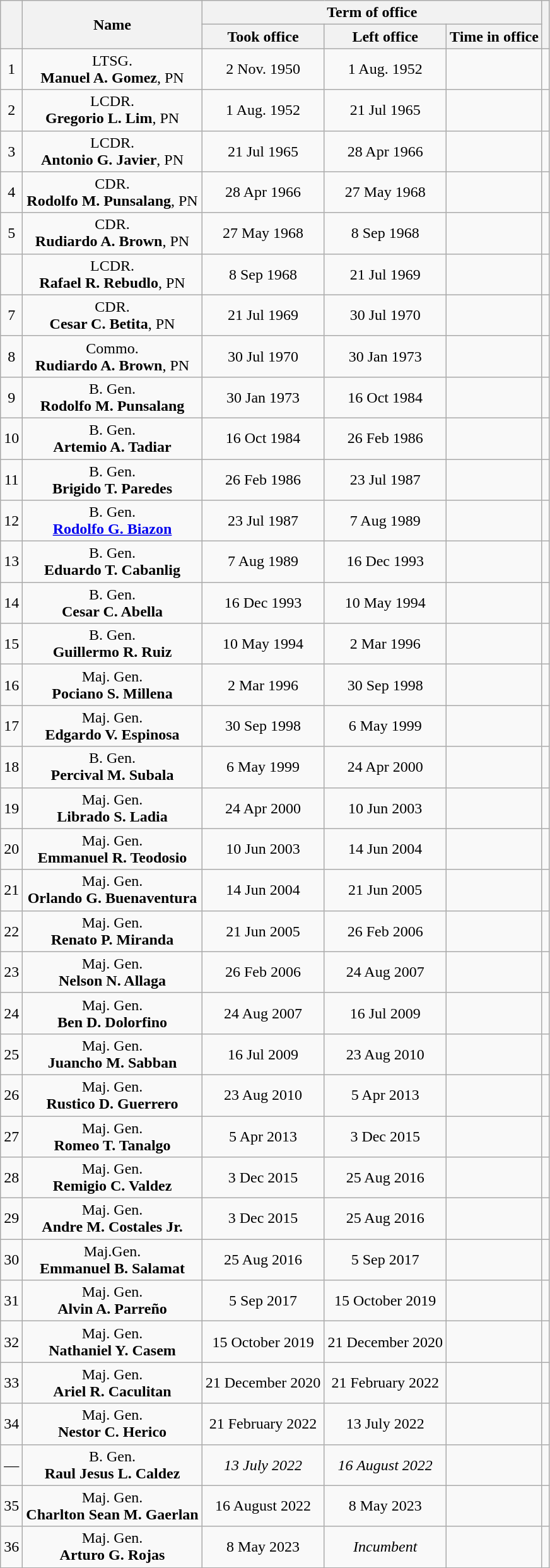<table class="wikitable" style="text-align:center">
<tr>
<th rowspan=2></th>
<th rowspan=2>Name</th>
<th colspan=3>Term of office</th>
<th rowspan=2></th>
</tr>
<tr>
<th>Took office</th>
<th>Left office</th>
<th>Time in office</th>
</tr>
<tr>
<td>1</td>
<td>LTSG.<br><strong>Manuel A. Gomez</strong>, PN</td>
<td>2 Nov. 1950</td>
<td>1 Aug. 1952</td>
<td></td>
<td></td>
</tr>
<tr>
<td>2</td>
<td>LCDR.<br><strong>Gregorio L. Lim</strong>, PN</td>
<td>1 Aug. 1952</td>
<td>21 Jul 1965</td>
<td></td>
<td></td>
</tr>
<tr>
<td>3</td>
<td>LCDR.<br><strong>Antonio G. Javier</strong>, PN</td>
<td>21 Jul 1965</td>
<td>28 Apr 1966</td>
<td></td>
<td></td>
</tr>
<tr>
<td>4</td>
<td>CDR.<br><strong>Rodolfo M. Punsalang</strong>, PN</td>
<td>28 Apr 1966</td>
<td>27 May 1968</td>
<td></td>
<td></td>
</tr>
<tr>
<td>5</td>
<td>CDR.<br><strong>Rudiardo A. Brown</strong>, PN</td>
<td>27 May 1968</td>
<td>8 Sep 1968</td>
<td></td>
<td></td>
</tr>
<tr>
<td></td>
<td>LCDR.<br><strong>Rafael R. Rebudlo</strong>, PN</td>
<td>8 Sep 1968</td>
<td>21 Jul 1969</td>
<td></td>
<td></td>
</tr>
<tr>
<td>7</td>
<td>CDR.<br><strong>Cesar C. Betita</strong>, PN</td>
<td>21 Jul 1969</td>
<td>30 Jul 1970</td>
<td></td>
<td></td>
</tr>
<tr>
<td>8</td>
<td>Commo.<br><strong>Rudiardo A. Brown</strong>, PN</td>
<td>30 Jul 1970</td>
<td>30 Jan 1973</td>
<td></td>
<td></td>
</tr>
<tr>
<td>9</td>
<td>B. Gen.<br><strong>Rodolfo M. Punsalang</strong></td>
<td>30 Jan 1973</td>
<td>16 Oct 1984</td>
<td></td>
<td></td>
</tr>
<tr>
<td>10</td>
<td>B. Gen.<br><strong>Artemio A. Tadiar</strong></td>
<td>16 Oct 1984</td>
<td>26 Feb 1986</td>
<td></td>
<td></td>
</tr>
<tr>
<td>11</td>
<td>B. Gen.<br><strong>Brigido T. Paredes</strong></td>
<td>26 Feb 1986</td>
<td>23 Jul 1987</td>
<td></td>
<td></td>
</tr>
<tr>
<td>12</td>
<td>B. Gen.<br><strong><a href='#'>Rodolfo G. Biazon</a></strong></td>
<td>23 Jul 1987</td>
<td>7 Aug 1989</td>
<td></td>
<td></td>
</tr>
<tr>
<td>13</td>
<td>B. Gen.<br><strong>Eduardo T. Cabanlig</strong></td>
<td>7 Aug 1989</td>
<td>16 Dec 1993</td>
<td></td>
<td></td>
</tr>
<tr>
<td>14</td>
<td>B. Gen.<br><strong>Cesar C. Abella</strong></td>
<td>16 Dec 1993</td>
<td>10 May 1994</td>
<td></td>
<td></td>
</tr>
<tr>
<td>15</td>
<td>B. Gen.<br><strong>Guillermo R. Ruiz</strong></td>
<td>10 May 1994</td>
<td>2 Mar 1996</td>
<td></td>
<td></td>
</tr>
<tr>
<td>16</td>
<td>Maj. Gen.<br><strong>Pociano S. Millena</strong></td>
<td>2 Mar 1996</td>
<td>30 Sep 1998</td>
<td></td>
<td></td>
</tr>
<tr>
<td>17</td>
<td>Maj. Gen.<br><strong>Edgardo V. Espinosa</strong></td>
<td>30 Sep 1998</td>
<td>6 May 1999</td>
<td></td>
<td></td>
</tr>
<tr>
<td>18</td>
<td>B. Gen.<br><strong>Percival M. Subala</strong></td>
<td>6 May 1999</td>
<td>24 Apr 2000</td>
<td></td>
<td></td>
</tr>
<tr>
<td>19</td>
<td>Maj. Gen.<br><strong>Librado S. Ladia</strong></td>
<td>24 Apr 2000</td>
<td>10 Jun 2003</td>
<td></td>
<td></td>
</tr>
<tr>
<td>20</td>
<td>Maj. Gen.<br><strong>Emmanuel R. Teodosio</strong></td>
<td>10 Jun 2003</td>
<td>14 Jun 2004</td>
<td></td>
<td></td>
</tr>
<tr>
<td>21</td>
<td>Maj. Gen.<br><strong>Orlando G. Buenaventura</strong></td>
<td>14 Jun 2004</td>
<td>21 Jun 2005</td>
<td></td>
<td></td>
</tr>
<tr>
<td>22</td>
<td>Maj. Gen.<br><strong>Renato P. Miranda</strong></td>
<td>21 Jun 2005</td>
<td>26 Feb 2006</td>
<td></td>
<td></td>
</tr>
<tr>
<td>23</td>
<td>Maj. Gen.<br><strong>Nelson N. Allaga</strong></td>
<td>26 Feb 2006</td>
<td>24 Aug 2007</td>
<td></td>
<td></td>
</tr>
<tr>
<td>24</td>
<td>Maj. Gen.<br><strong>Ben D. Dolorfino</strong></td>
<td>24 Aug 2007</td>
<td>16 Jul 2009</td>
<td></td>
<td></td>
</tr>
<tr>
<td>25</td>
<td>Maj. Gen.<br><strong>Juancho M. Sabban</strong></td>
<td>16 Jul 2009</td>
<td>23 Aug 2010</td>
<td></td>
<td></td>
</tr>
<tr>
<td>26</td>
<td>Maj. Gen.<br><strong>Rustico D. Guerrero</strong></td>
<td>23 Aug 2010</td>
<td>5 Apr 2013</td>
<td></td>
<td></td>
</tr>
<tr>
<td>27</td>
<td>Maj. Gen.<br><strong>Romeo T. Tanalgo</strong></td>
<td>5 Apr 2013</td>
<td>3 Dec 2015</td>
<td></td>
<td></td>
</tr>
<tr>
<td>28</td>
<td>Maj. Gen.<br><strong>Remigio C. Valdez</strong></td>
<td>3 Dec 2015</td>
<td>25 Aug 2016</td>
<td></td>
<td></td>
</tr>
<tr>
<td>29</td>
<td>Maj. Gen.<br><strong>Andre M. Costales Jr.</strong></td>
<td>3 Dec 2015</td>
<td>25 Aug 2016</td>
<td></td>
<td></td>
</tr>
<tr>
<td>30</td>
<td>Maj.Gen.<br><strong>Emmanuel B. Salamat</strong></td>
<td>25 Aug 2016</td>
<td>5 Sep 2017</td>
<td></td>
<td></td>
</tr>
<tr>
<td>31</td>
<td>Maj. Gen.<br><strong>Alvin A. Parreño</strong></td>
<td>5 Sep 2017</td>
<td>15 October 2019</td>
<td></td>
<td></td>
</tr>
<tr>
<td>32</td>
<td>Maj. Gen.<br><strong>Nathaniel Y. Casem</strong></td>
<td>15 October 2019</td>
<td>21 December 2020</td>
<td></td>
<td></td>
</tr>
<tr>
<td>33</td>
<td>Maj. Gen.<br><strong>Ariel R. Caculitan</strong></td>
<td>21 December 2020</td>
<td>21 February 2022</td>
<td></td>
<td></td>
</tr>
<tr>
<td>34</td>
<td>Maj. Gen.<br><strong>Nestor C. Herico</strong></td>
<td>21 February 2022</td>
<td>13 July 2022</td>
<td></td>
<td></td>
</tr>
<tr>
<td>—</td>
<td>B. Gen.<br><strong>Raul Jesus L. Caldez</strong><br></td>
<td><em>13 July 2022</em></td>
<td><em>16 August 2022</em></td>
<td></td>
<td></td>
</tr>
<tr>
<td>35</td>
<td>Maj. Gen.<br><strong>Charlton Sean M. Gaerlan</strong></td>
<td>16 August 2022</td>
<td>8 May 2023</td>
<td></td>
<td></td>
</tr>
<tr>
<td>36</td>
<td>Maj. Gen.<br><strong>Arturo G. Rojas</strong></td>
<td>8 May 2023</td>
<td><em>Incumbent</em></td>
<td></td>
<td></td>
</tr>
</table>
